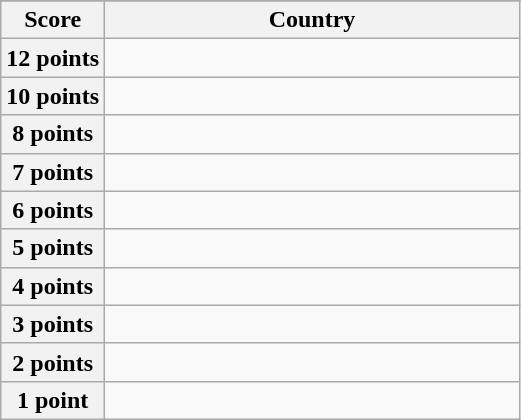<table class="wikitable">
<tr>
</tr>
<tr>
<th scope="col" width="20%">Score</th>
<th scope="col">Country</th>
</tr>
<tr>
<th scope="row">12 points</th>
<td></td>
</tr>
<tr>
<th scope="row">10 points</th>
<td></td>
</tr>
<tr>
<th scope="row">8 points</th>
<td></td>
</tr>
<tr>
<th scope="row">7 points</th>
<td></td>
</tr>
<tr>
<th scope="row">6 points</th>
<td></td>
</tr>
<tr>
<th scope="row">5 points</th>
<td></td>
</tr>
<tr>
<th scope="row">4 points</th>
<td></td>
</tr>
<tr>
<th scope="row">3 points</th>
<td></td>
</tr>
<tr>
<th scope="row">2 points</th>
<td></td>
</tr>
<tr>
<th scope="row">1 point</th>
<td></td>
</tr>
</table>
